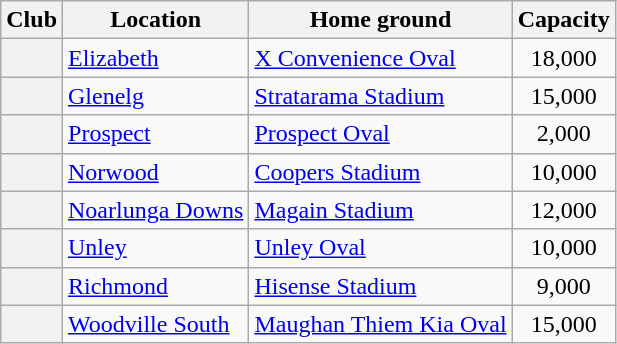<table class="wikitable plainrowheaders">
<tr>
<th>Club</th>
<th>Location</th>
<th>Home ground</th>
<th>Capacity</th>
</tr>
<tr>
<th style="text-align:left"></th>
<td><a href='#'>Elizabeth</a></td>
<td><a href='#'>X Convenience Oval</a></td>
<td align=center>18,000</td>
</tr>
<tr>
<th style="text-align:left"></th>
<td><a href='#'>Glenelg</a></td>
<td><a href='#'>Stratarama Stadium</a></td>
<td align=center>15,000</td>
</tr>
<tr>
<th style="text-align:left"></th>
<td><a href='#'>Prospect</a></td>
<td><a href='#'>Prospect Oval</a></td>
<td align=center>2,000</td>
</tr>
<tr>
<th style="text-align:left"></th>
<td><a href='#'>Norwood</a></td>
<td><a href='#'>Coopers Stadium</a></td>
<td align=center>10,000</td>
</tr>
<tr>
<th style="text-align:left"></th>
<td><a href='#'>Noarlunga Downs</a></td>
<td><a href='#'>Magain Stadium</a></td>
<td align=center>12,000</td>
</tr>
<tr>
<th style="text-align:left"></th>
<td><a href='#'>Unley</a></td>
<td><a href='#'>Unley Oval</a></td>
<td align=center>10,000</td>
</tr>
<tr>
<th style="text-align:left"></th>
<td><a href='#'>Richmond</a></td>
<td><a href='#'>Hisense Stadium</a></td>
<td align=center>9,000</td>
</tr>
<tr>
<th style="text-align:left"></th>
<td><a href='#'>Woodville South</a></td>
<td><a href='#'>Maughan Thiem Kia Oval</a></td>
<td align=center>15,000</td>
</tr>
</table>
